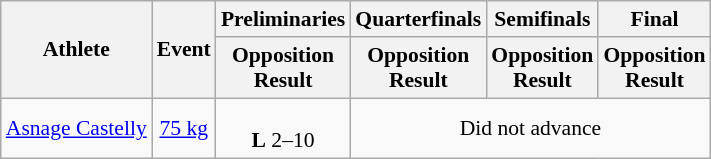<table class="wikitable" border="1" style="font-size:90%">
<tr>
<th rowspan=2>Athlete</th>
<th rowspan=2>Event</th>
<th>Preliminaries</th>
<th>Quarterfinals</th>
<th>Semifinals</th>
<th>Final</th>
</tr>
<tr>
<th>Opposition<br>Result</th>
<th>Opposition<br>Result</th>
<th>Opposition<br>Result</th>
<th>Opposition<br>Result</th>
</tr>
<tr align=center>
<td><a href='#'>Asnage Castelly</a></td>
<td><a href='#'>75 kg</a></td>
<td> <br> <strong>L</strong> 2–10</td>
<td colspan=3>Did not advance</td>
</tr>
</table>
